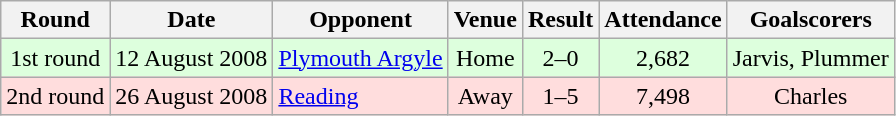<table Class="wikitable">
<tr>
<th>Round</th>
<th>Date</th>
<th>Opponent</th>
<th>Venue</th>
<th>Result</th>
<th>Attendance</th>
<th>Goalscorers</th>
</tr>
<tr style="background:#dfd;">
<td style="text-align:center;">1st round</td>
<td>12 August 2008</td>
<td><a href='#'>Plymouth Argyle</a></td>
<td style="text-align:center;">Home</td>
<td style="text-align:center;">2–0</td>
<td style="text-align:center;">2,682</td>
<td style="text-align:center;">Jarvis, Plummer</td>
</tr>
<tr style="background:#fdd;">
<td style="text-align:center;">2nd round</td>
<td>26 August 2008</td>
<td><a href='#'>Reading</a></td>
<td style="text-align:center;">Away</td>
<td style="text-align:center;">1–5</td>
<td style="text-align:center;">7,498</td>
<td style="text-align:center;">Charles</td>
</tr>
</table>
